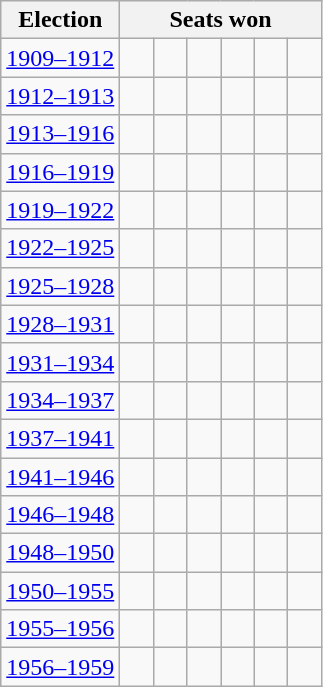<table class="wikitable">
<tr>
<th>Election</th>
<th colspan=6>Seats won</th>
</tr>
<tr>
<td><a href='#'>1909–1912</a></td>
<td width=15 > </td>
<td width=15 > </td>
<td width=15 > </td>
<td width=15 > </td>
<td width=15 > </td>
<td width=15 > </td>
</tr>
<tr>
<td><a href='#'>1912–1913</a></td>
<td width=15 > </td>
<td width=15 > </td>
<td width=15 > </td>
<td width=15 > </td>
<td width=15 > </td>
<td width=15 > </td>
</tr>
<tr>
<td><a href='#'>1913–1916</a></td>
<td width=15 > </td>
<td width=15 > </td>
<td width=15 > </td>
<td width=15 > </td>
<td width=15 > </td>
<td width=15 > </td>
</tr>
<tr>
<td><a href='#'>1916–1919</a></td>
<td width=15 > </td>
<td width=15 > </td>
<td width=15 > </td>
<td width=15 > </td>
<td width=15 > </td>
<td width=15 > </td>
</tr>
<tr>
<td><a href='#'>1919–1922</a></td>
<td width=15 > </td>
<td width=15 > </td>
<td width=15 > </td>
<td width=15 > </td>
<td width=15 > </td>
<td width=15 > </td>
</tr>
<tr>
<td><a href='#'>1922–1925</a></td>
<td width=15 > </td>
<td width=15 > </td>
<td width=15 > </td>
<td width=15 > </td>
<td width=15 > </td>
<td width=15 > </td>
</tr>
<tr>
<td><a href='#'>1925–1928</a></td>
<td width=15 > </td>
<td width=15 > </td>
<td width=15 > </td>
<td width=15 > </td>
<td width=15 > </td>
<td width=15 > </td>
</tr>
<tr>
<td><a href='#'>1928–1931</a></td>
<td width=15 > </td>
<td width=15 > </td>
<td width=15 > </td>
<td width=15 > </td>
<td width=15 > </td>
<td width=15 > </td>
</tr>
<tr>
<td><a href='#'>1931–1934</a></td>
<td width=15 > </td>
<td width=15 > </td>
<td width=15 > </td>
<td width=15 > </td>
<td width=15 > </td>
<td width=15 > </td>
</tr>
<tr>
<td><a href='#'>1934–1937</a></td>
<td width=15 > </td>
<td width=15 > </td>
<td width=15 > </td>
<td width=15 > </td>
<td width=15 > </td>
<td width=15 > </td>
</tr>
<tr>
<td><a href='#'>1937–1941</a></td>
<td width=15 > </td>
<td width=15 > </td>
<td width=15 > </td>
<td width=15 > </td>
<td width=15 > </td>
<td width=15 > </td>
</tr>
<tr>
<td><a href='#'>1941–1946</a></td>
<td width=15 > </td>
<td width=15 > </td>
<td width=15 > </td>
<td width=15 > </td>
<td width=15 > </td>
<td width=15 > </td>
</tr>
<tr>
<td><a href='#'>1946–1948</a></td>
<td width=15 > </td>
<td width=15 > </td>
<td width=15 > </td>
<td width=15 > </td>
<td width=15 > </td>
<td width=15 > </td>
</tr>
<tr>
<td><a href='#'>1948–1950</a></td>
<td width=15 > </td>
<td width=15 > </td>
<td width=15 > </td>
<td width=15 > </td>
<td width=15 > </td>
<td width=15 > </td>
</tr>
<tr>
<td><a href='#'>1950–1955</a></td>
<td width=15 > </td>
<td width=15 > </td>
<td width=15 > </td>
<td width=15 > </td>
<td width=15 > </td>
<td width=15 > </td>
</tr>
<tr>
<td><a href='#'>1955–1956</a></td>
<td width=15 > </td>
<td width=15 > </td>
<td width=15 > </td>
<td width=15 > </td>
<td width=15 > </td>
<td width=15 > </td>
</tr>
<tr>
<td><a href='#'>1956–1959</a></td>
<td width=15 > </td>
<td width=15 > </td>
<td width=15 > </td>
<td width=15 > </td>
<td width=15 > </td>
<td width=15 > </td>
</tr>
</table>
